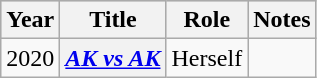<table class="wikitable sortable plainrowheaders">
<tr style="background:#ccc; text-align:center;">
<th scope="col">Year</th>
<th scope="col">Title</th>
<th scope="col">Role</th>
<th scope="col" class="unsortable">Notes</th>
</tr>
<tr>
<td>2020</td>
<th scope="row"><em><a href='#'>AK vs AK</a></em></th>
<td>Herself</td>
<td></td>
</tr>
</table>
